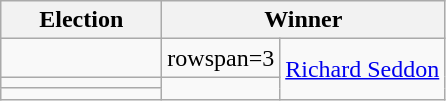<table class=wikitable>
<tr>
<th width=100>Election</th>
<th width=175 colspan=2>Winner</th>
</tr>
<tr>
<td></td>
<td>rowspan=3 </td>
<td rowspan=3><a href='#'>Richard Seddon</a></td>
</tr>
<tr>
<td></td>
</tr>
<tr>
<td></td>
</tr>
</table>
